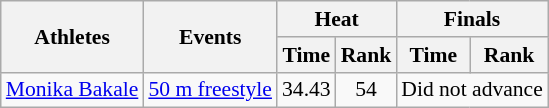<table class=wikitable style=font-size:90%>
<tr>
<th rowspan=2>Athletes</th>
<th rowspan=2>Events</th>
<th colspan=2>Heat</th>
<th colspan=2>Finals</th>
</tr>
<tr>
<th>Time</th>
<th>Rank</th>
<th>Time</th>
<th>Rank</th>
</tr>
<tr>
<td><a href='#'>Monika Bakale</a></td>
<td><a href='#'>50 m freestyle</a></td>
<td align=center>34.43</td>
<td align=center>54</td>
<td colspan=2 align=center>Did not advance</td>
</tr>
</table>
